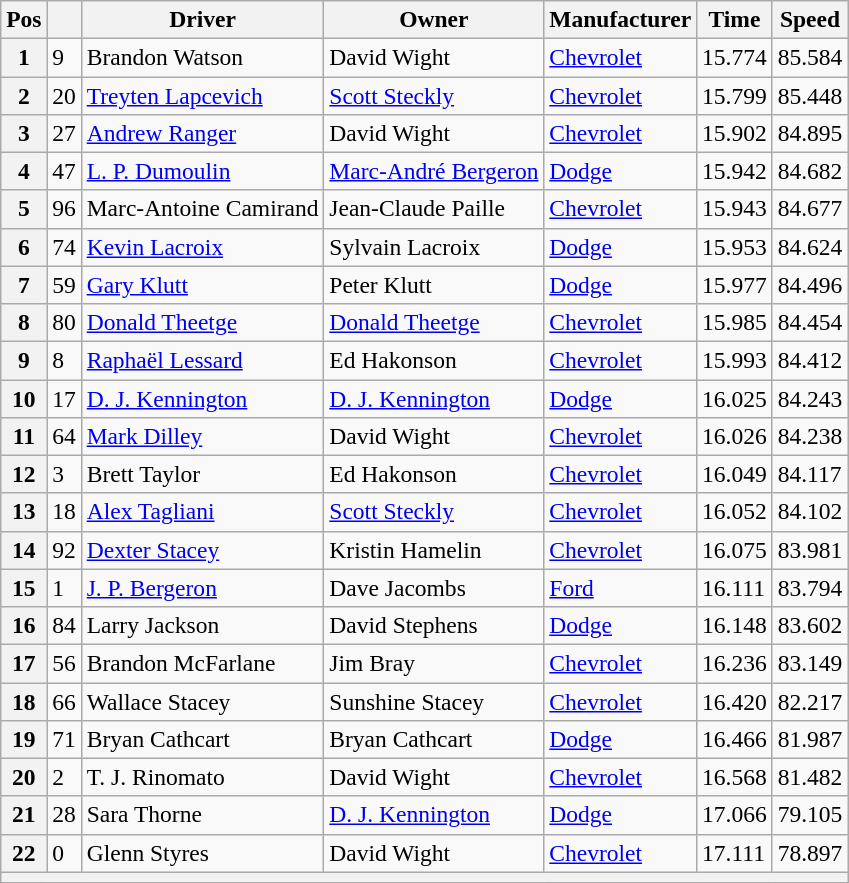<table class="wikitable" style="font-size:98%">
<tr>
<th>Pos</th>
<th></th>
<th>Driver</th>
<th>Owner</th>
<th>Manufacturer</th>
<th>Time</th>
<th>Speed</th>
</tr>
<tr>
<th>1</th>
<td>9</td>
<td>Brandon Watson</td>
<td>David Wight</td>
<td><a href='#'>Chevrolet</a></td>
<td>15.774</td>
<td>85.584</td>
</tr>
<tr>
<th>2</th>
<td>20</td>
<td><a href='#'>Treyten Lapcevich</a></td>
<td><a href='#'>Scott Steckly</a></td>
<td><a href='#'>Chevrolet</a></td>
<td>15.799</td>
<td>85.448</td>
</tr>
<tr>
<th>3</th>
<td>27</td>
<td><a href='#'>Andrew Ranger</a></td>
<td>David Wight</td>
<td><a href='#'>Chevrolet</a></td>
<td>15.902</td>
<td>84.895</td>
</tr>
<tr>
<th>4</th>
<td>47</td>
<td><a href='#'>L. P. Dumoulin</a></td>
<td><a href='#'>Marc-André Bergeron</a></td>
<td><a href='#'>Dodge</a></td>
<td>15.942</td>
<td>84.682</td>
</tr>
<tr>
<th>5</th>
<td>96</td>
<td>Marc-Antoine Camirand</td>
<td>Jean-Claude Paille</td>
<td><a href='#'>Chevrolet</a></td>
<td>15.943</td>
<td>84.677</td>
</tr>
<tr>
<th>6</th>
<td>74</td>
<td><a href='#'>Kevin Lacroix</a></td>
<td>Sylvain Lacroix</td>
<td><a href='#'>Dodge</a></td>
<td>15.953</td>
<td>84.624</td>
</tr>
<tr>
<th>7</th>
<td>59</td>
<td><a href='#'>Gary Klutt</a></td>
<td>Peter Klutt</td>
<td><a href='#'>Dodge</a></td>
<td>15.977</td>
<td>84.496</td>
</tr>
<tr>
<th>8</th>
<td>80</td>
<td><a href='#'>Donald Theetge</a></td>
<td><a href='#'>Donald Theetge</a></td>
<td><a href='#'>Chevrolet</a></td>
<td>15.985</td>
<td>84.454</td>
</tr>
<tr>
<th>9</th>
<td>8</td>
<td><a href='#'>Raphaël Lessard</a></td>
<td>Ed Hakonson</td>
<td><a href='#'>Chevrolet</a></td>
<td>15.993</td>
<td>84.412</td>
</tr>
<tr>
<th>10</th>
<td>17</td>
<td><a href='#'>D. J. Kennington</a></td>
<td><a href='#'>D. J. Kennington</a></td>
<td><a href='#'>Dodge</a></td>
<td>16.025</td>
<td>84.243</td>
</tr>
<tr>
<th>11</th>
<td>64</td>
<td><a href='#'>Mark Dilley</a></td>
<td>David Wight</td>
<td><a href='#'>Chevrolet</a></td>
<td>16.026</td>
<td>84.238</td>
</tr>
<tr>
<th>12</th>
<td>3</td>
<td>Brett Taylor</td>
<td>Ed Hakonson</td>
<td><a href='#'>Chevrolet</a></td>
<td>16.049</td>
<td>84.117</td>
</tr>
<tr>
<th>13</th>
<td>18</td>
<td><a href='#'>Alex Tagliani</a></td>
<td><a href='#'>Scott Steckly</a></td>
<td><a href='#'>Chevrolet</a></td>
<td>16.052</td>
<td>84.102</td>
</tr>
<tr>
<th>14</th>
<td>92</td>
<td><a href='#'>Dexter Stacey</a></td>
<td>Kristin Hamelin</td>
<td><a href='#'>Chevrolet</a></td>
<td>16.075</td>
<td>83.981</td>
</tr>
<tr>
<th>15</th>
<td>1</td>
<td><a href='#'>J. P. Bergeron</a></td>
<td>Dave Jacombs</td>
<td><a href='#'>Ford</a></td>
<td>16.111</td>
<td>83.794</td>
</tr>
<tr>
<th>16</th>
<td>84</td>
<td>Larry Jackson</td>
<td>David Stephens</td>
<td><a href='#'>Dodge</a></td>
<td>16.148</td>
<td>83.602</td>
</tr>
<tr>
<th>17</th>
<td>56</td>
<td>Brandon McFarlane</td>
<td>Jim Bray</td>
<td><a href='#'>Chevrolet</a></td>
<td>16.236</td>
<td>83.149</td>
</tr>
<tr>
<th>18</th>
<td>66</td>
<td>Wallace Stacey</td>
<td>Sunshine Stacey</td>
<td><a href='#'>Chevrolet</a></td>
<td>16.420</td>
<td>82.217</td>
</tr>
<tr>
<th>19</th>
<td>71</td>
<td>Bryan Cathcart</td>
<td>Bryan Cathcart</td>
<td><a href='#'>Dodge</a></td>
<td>16.466</td>
<td>81.987</td>
</tr>
<tr>
<th>20</th>
<td>2</td>
<td>T. J. Rinomato</td>
<td>David Wight</td>
<td><a href='#'>Chevrolet</a></td>
<td>16.568</td>
<td>81.482</td>
</tr>
<tr>
<th>21</th>
<td>28</td>
<td>Sara Thorne</td>
<td><a href='#'>D. J. Kennington</a></td>
<td><a href='#'>Dodge</a></td>
<td>17.066</td>
<td>79.105</td>
</tr>
<tr>
<th>22</th>
<td>0</td>
<td>Glenn Styres</td>
<td>David Wight</td>
<td><a href='#'>Chevrolet</a></td>
<td>17.111</td>
<td>78.897</td>
</tr>
<tr>
<th colspan="7"></th>
</tr>
<tr>
</tr>
</table>
